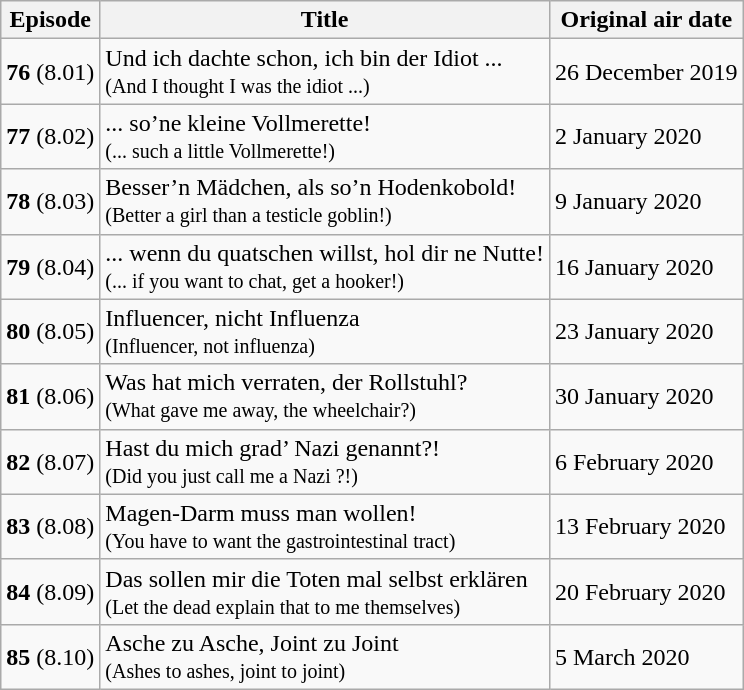<table class="wikitable">
<tr>
<th>Episode</th>
<th>Title</th>
<th>Original air date</th>
</tr>
<tr>
<td><strong>76</strong> (8.01)</td>
<td>Und ich dachte schon, ich bin der Idiot ...<br><small>(And I thought I was the idiot ...)</small></td>
<td>26 December 2019</td>
</tr>
<tr>
<td><strong>77</strong> (8.02)</td>
<td>... so’ne kleine Vollmerette!<br><small>(... such a little Vollmerette!)</small></td>
<td>2 January 2020</td>
</tr>
<tr>
<td><strong>78</strong> (8.03)</td>
<td>Besser’n Mädchen, als so’n Hodenkobold!<br><small>(Better a girl than a testicle goblin!)</small></td>
<td>9 January 2020</td>
</tr>
<tr>
<td><strong>79</strong> (8.04)</td>
<td>... wenn du quatschen willst, hol dir ne Nutte!<br><small>(... if you want to chat, get a hooker!)</small></td>
<td>16 January 2020</td>
</tr>
<tr>
<td><strong>80</strong> (8.05)</td>
<td>Influencer, nicht Influenza<br><small>(Influencer, not influenza)</small></td>
<td>23 January 2020</td>
</tr>
<tr>
<td><strong>81</strong> (8.06)</td>
<td>Was hat mich verraten, der Rollstuhl?<br><small>(What gave me away, the wheelchair?)</small></td>
<td>30 January 2020</td>
</tr>
<tr>
<td><strong>82</strong> (8.07)</td>
<td>Hast du mich grad’ Nazi genannt?!<br><small>(Did you just call me a Nazi ?!)</small></td>
<td>6 February 2020</td>
</tr>
<tr>
<td><strong>83</strong> (8.08)</td>
<td>Magen-Darm muss man wollen!<br><small>(You have to want the gastrointestinal tract)</small></td>
<td>13 February 2020</td>
</tr>
<tr>
<td><strong>84</strong> (8.09)</td>
<td>Das sollen mir die Toten mal selbst erklären<br><small>(Let the dead explain that to me themselves)</small></td>
<td>20 February 2020</td>
</tr>
<tr>
<td><strong>85</strong> (8.10)</td>
<td>Asche zu Asche, Joint zu Joint<br><small>(Ashes to ashes, joint to joint)</small></td>
<td>5 March 2020</td>
</tr>
</table>
